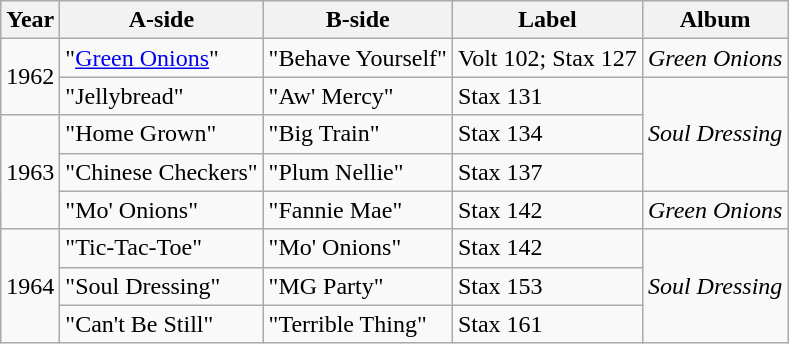<table class="wikitable">
<tr>
<th>Year</th>
<th>A-side</th>
<th>B-side</th>
<th>Label</th>
<th>Album</th>
</tr>
<tr>
<td rowspan="2">1962</td>
<td>"<a href='#'>Green Onions</a>"</td>
<td>"Behave Yourself"</td>
<td>Volt 102; Stax 127</td>
<td><em>Green Onions</em></td>
</tr>
<tr>
<td>"Jellybread"</td>
<td>"Aw' Mercy"</td>
<td>Stax 131</td>
<td rowspan="3"><em>Soul Dressing</em></td>
</tr>
<tr>
<td rowspan="3">1963</td>
<td>"Home Grown"</td>
<td>"Big Train"</td>
<td>Stax 134</td>
</tr>
<tr>
<td>"Chinese Checkers"</td>
<td>"Plum Nellie"</td>
<td>Stax 137</td>
</tr>
<tr>
<td>"Mo' Onions"</td>
<td>"Fannie Mae"</td>
<td>Stax 142</td>
<td><em>Green Onions</em></td>
</tr>
<tr>
<td rowspan="3">1964</td>
<td>"Tic-Tac-Toe"</td>
<td>"Mo' Onions"</td>
<td>Stax 142</td>
<td rowspan="3"><em>Soul Dressing</em></td>
</tr>
<tr>
<td>"Soul Dressing"</td>
<td>"MG Party"</td>
<td>Stax 153</td>
</tr>
<tr>
<td>"Can't Be Still"</td>
<td>"Terrible Thing"</td>
<td>Stax 161</td>
</tr>
</table>
